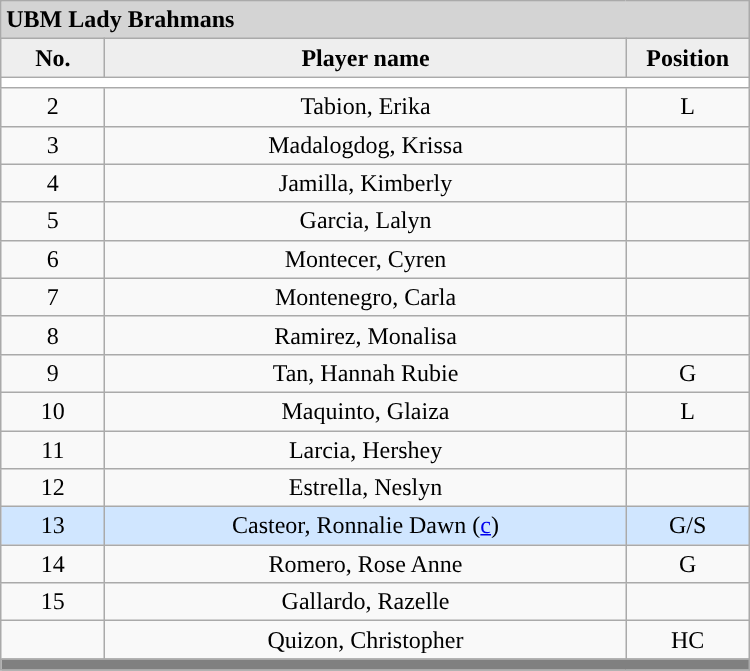<table class='wikitable mw-collapsible mw-collapsed' style='text-align: center; width: 500px; border: none;'>
<tr>
<th style="background:#D4D4D4; text-align:left;" colspan=3> UBM Lady Brahmans</th>
</tr>
<tr style="background:#EEEEEE; font-weight:bold;">
<td width=10%>No.</td>
<td width=50%>Player name</td>
<td width=10%>Position</td>
</tr>
<tr style="background:#FFFFFF;">
<td colspan=3 align=center></td>
</tr>
<tr>
<td align=center>2</td>
<td>Tabion, Erika</td>
<td align=center>L</td>
</tr>
<tr>
<td align=center>3</td>
<td>Madalogdog, Krissa</td>
<td align=center></td>
</tr>
<tr>
<td align=center>4</td>
<td>Jamilla, Kimberly</td>
<td align=center></td>
</tr>
<tr>
<td align=center>5</td>
<td>Garcia, Lalyn</td>
<td align=center></td>
</tr>
<tr>
<td align=center>6</td>
<td>Montecer, Cyren</td>
<td align=center></td>
</tr>
<tr>
<td align=center>7</td>
<td>Montenegro, Carla</td>
<td align=center></td>
</tr>
<tr>
<td align=center>8</td>
<td>Ramirez, Monalisa</td>
<td align=center></td>
</tr>
<tr>
<td align=center>9</td>
<td>Tan, Hannah Rubie</td>
<td align=center>G</td>
</tr>
<tr>
<td align=center>10</td>
<td>Maquinto, Glaiza</td>
<td align=center>L</td>
</tr>
<tr>
<td align=center>11</td>
<td>Larcia, Hershey</td>
<td align=center></td>
</tr>
<tr>
<td align=center>12</td>
<td>Estrella, Neslyn</td>
<td align=center></td>
</tr>
<tr style="background: #D0E6FF;">
<td align=center>13</td>
<td>Casteor, Ronnalie Dawn (<a href='#'>c</a>)</td>
<td align=center>G/S</td>
</tr>
<tr>
<td align=center>14</td>
<td>Romero, Rose Anne</td>
<td align=center>G</td>
</tr>
<tr>
<td align=center>15</td>
<td>Gallardo, Razelle</td>
<td align=center></td>
</tr>
<tr>
<td align=center></td>
<td>Quizon, Christopher</td>
<td align=center>HC</td>
</tr>
<tr>
<th style='background: grey;' colspan=3></th>
</tr>
</table>
